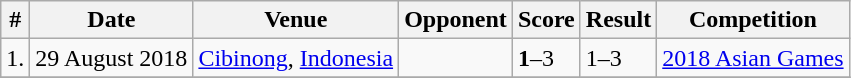<table class="wikitable collapsible collapsed">
<tr>
<th>#</th>
<th>Date</th>
<th>Venue</th>
<th>Opponent</th>
<th>Score</th>
<th>Result</th>
<th>Competition</th>
</tr>
<tr>
<td>1.</td>
<td>29 August 2018</td>
<td><a href='#'>Cibinong</a>, <a href='#'>Indonesia</a></td>
<td></td>
<td><strong>1</strong>–3</td>
<td>1–3</td>
<td><a href='#'>2018 Asian Games</a></td>
</tr>
<tr>
</tr>
</table>
